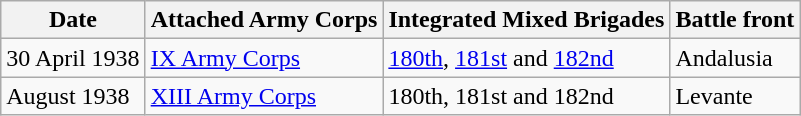<table class = "wikitable">
<tr>
<th>Date</th>
<th>Attached Army Corps</th>
<th>Integrated Mixed Brigades</th>
<th>Battle front</th>
</tr>
<tr>
<td>30 April 1938</td>
<td><a href='#'>IX Army Corps</a></td>
<td><a href='#'>180th</a>, <a href='#'>181st</a> and <a href='#'>182nd</a></td>
<td>Andalusia</td>
</tr>
<tr>
<td>August 1938</td>
<td><a href='#'>XIII Army Corps</a></td>
<td>180th, 181st and 182nd</td>
<td>Levante</td>
</tr>
</table>
